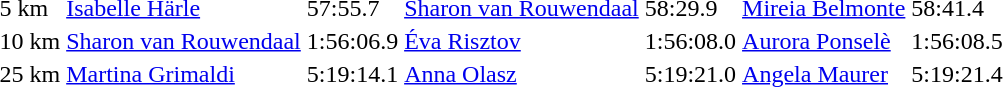<table>
<tr>
<td>5 km<br></td>
<td><a href='#'>Isabelle Härle</a> <br> </td>
<td>57:55.7</td>
<td><a href='#'>Sharon van Rouwendaal</a> <br> </td>
<td>58:29.9</td>
<td><a href='#'>Mireia Belmonte</a> <br> </td>
<td>58:41.4</td>
</tr>
<tr>
<td>10 km<br></td>
<td><a href='#'>Sharon van Rouwendaal</a> <br> </td>
<td>1:56:06.9</td>
<td><a href='#'>Éva Risztov</a> <br> </td>
<td>1:56:08.0</td>
<td><a href='#'>Aurora Ponselè</a> <br> </td>
<td>1:56:08.5</td>
</tr>
<tr>
<td>25 km<br></td>
<td><a href='#'>Martina Grimaldi</a> <br> </td>
<td>5:19:14.1</td>
<td><a href='#'>Anna Olasz</a> <br> </td>
<td>5:19:21.0</td>
<td><a href='#'>Angela Maurer</a> <br> </td>
<td>5:19:21.4</td>
</tr>
</table>
